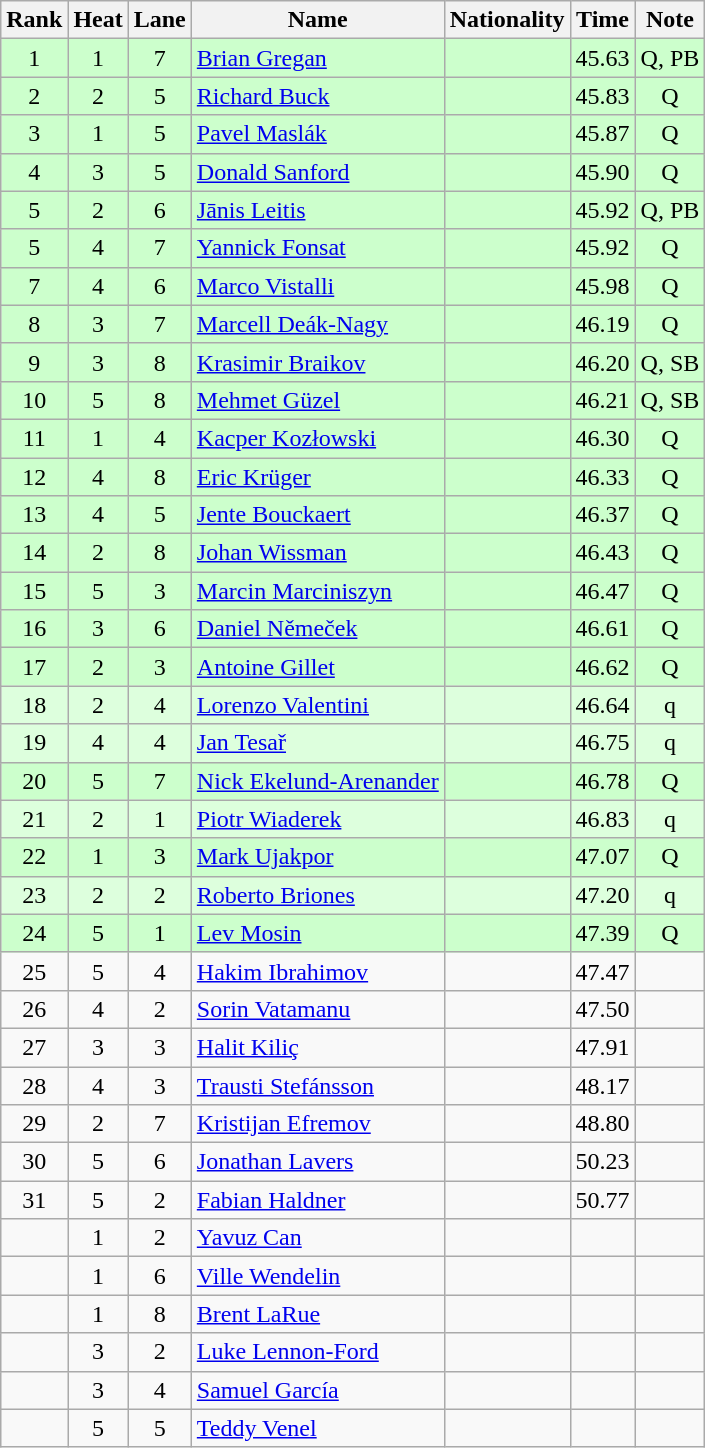<table class="wikitable sortable" style="text-align:center">
<tr>
<th>Rank</th>
<th>Heat</th>
<th>Lane</th>
<th>Name</th>
<th>Nationality</th>
<th>Time</th>
<th>Note</th>
</tr>
<tr bgcolor=ccffcc>
<td>1</td>
<td>1</td>
<td>7</td>
<td align="left"><a href='#'>Brian Gregan</a></td>
<td align=left></td>
<td>45.63</td>
<td>Q, PB</td>
</tr>
<tr bgcolor=ccffcc>
<td>2</td>
<td>2</td>
<td>5</td>
<td align="left"><a href='#'>Richard Buck</a></td>
<td align=left></td>
<td>45.83</td>
<td>Q</td>
</tr>
<tr bgcolor=ccffcc>
<td>3</td>
<td>1</td>
<td>5</td>
<td align="left"><a href='#'>Pavel Maslák</a></td>
<td align=left></td>
<td>45.87</td>
<td>Q</td>
</tr>
<tr bgcolor=ccffcc>
<td>4</td>
<td>3</td>
<td>5</td>
<td align="left"><a href='#'>Donald Sanford</a></td>
<td align=left></td>
<td>45.90</td>
<td>Q</td>
</tr>
<tr bgcolor=ccffcc>
<td>5</td>
<td>2</td>
<td>6</td>
<td align="left"><a href='#'>Jānis Leitis</a></td>
<td align=left></td>
<td>45.92</td>
<td>Q, PB</td>
</tr>
<tr bgcolor=ccffcc>
<td>5</td>
<td>4</td>
<td>7</td>
<td align="left"><a href='#'>Yannick Fonsat</a></td>
<td align=left></td>
<td>45.92</td>
<td>Q</td>
</tr>
<tr bgcolor=ccffcc>
<td>7</td>
<td>4</td>
<td>6</td>
<td align="left"><a href='#'>Marco Vistalli</a></td>
<td align=left></td>
<td>45.98</td>
<td>Q</td>
</tr>
<tr bgcolor=ccffcc>
<td>8</td>
<td>3</td>
<td>7</td>
<td align="left"><a href='#'>Marcell Deák-Nagy</a></td>
<td align=left></td>
<td>46.19</td>
<td>Q</td>
</tr>
<tr bgcolor=ccffcc>
<td>9</td>
<td>3</td>
<td>8</td>
<td align="left"><a href='#'>Krasimir Braikov</a></td>
<td align=left></td>
<td>46.20</td>
<td>Q, SB</td>
</tr>
<tr bgcolor=ccffcc>
<td>10</td>
<td>5</td>
<td>8</td>
<td align="left"><a href='#'>Mehmet Güzel</a></td>
<td align=left></td>
<td>46.21</td>
<td>Q, SB</td>
</tr>
<tr bgcolor=ccffcc>
<td>11</td>
<td>1</td>
<td>4</td>
<td align="left"><a href='#'>Kacper Kozłowski</a></td>
<td align=left></td>
<td>46.30</td>
<td>Q</td>
</tr>
<tr bgcolor=ccffcc>
<td>12</td>
<td>4</td>
<td>8</td>
<td align="left"><a href='#'>Eric Krüger</a></td>
<td align=left></td>
<td>46.33</td>
<td>Q</td>
</tr>
<tr bgcolor=ccffcc>
<td>13</td>
<td>4</td>
<td>5</td>
<td align="left"><a href='#'>Jente Bouckaert</a></td>
<td align=left></td>
<td>46.37</td>
<td>Q</td>
</tr>
<tr bgcolor=ccffcc>
<td>14</td>
<td>2</td>
<td>8</td>
<td align="left"><a href='#'>Johan Wissman</a></td>
<td align=left></td>
<td>46.43</td>
<td>Q</td>
</tr>
<tr bgcolor=ccffcc>
<td>15</td>
<td>5</td>
<td>3</td>
<td align="left"><a href='#'>Marcin Marciniszyn</a></td>
<td align=left></td>
<td>46.47</td>
<td>Q</td>
</tr>
<tr bgcolor=ccffcc>
<td>16</td>
<td>3</td>
<td>6</td>
<td align="left"><a href='#'>Daniel Němeček</a></td>
<td align=left></td>
<td>46.61</td>
<td>Q</td>
</tr>
<tr bgcolor=ccffcc>
<td>17</td>
<td>2</td>
<td>3</td>
<td align="left"><a href='#'>Antoine Gillet</a></td>
<td align=left></td>
<td>46.62</td>
<td>Q</td>
</tr>
<tr bgcolor=ddffdd>
<td>18</td>
<td>2</td>
<td>4</td>
<td align="left"><a href='#'>Lorenzo Valentini</a></td>
<td align=left></td>
<td>46.64</td>
<td>q</td>
</tr>
<tr bgcolor=ddffdd>
<td>19</td>
<td>4</td>
<td>4</td>
<td align="left"><a href='#'>Jan Tesař</a></td>
<td align=left></td>
<td>46.75</td>
<td>q</td>
</tr>
<tr bgcolor=ccffcc>
<td>20</td>
<td>5</td>
<td>7</td>
<td align="left"><a href='#'>Nick Ekelund-Arenander</a></td>
<td align=left></td>
<td>46.78</td>
<td>Q</td>
</tr>
<tr bgcolor=ddffdd>
<td>21</td>
<td>2</td>
<td>1</td>
<td align="left"><a href='#'>Piotr Wiaderek</a></td>
<td align=left></td>
<td>46.83</td>
<td>q</td>
</tr>
<tr bgcolor=ccffcc>
<td>22</td>
<td>1</td>
<td>3</td>
<td align="left"><a href='#'>Mark Ujakpor</a></td>
<td align=left></td>
<td>47.07</td>
<td>Q</td>
</tr>
<tr bgcolor=ddffdd>
<td>23</td>
<td>2</td>
<td>2</td>
<td align="left"><a href='#'>Roberto Briones</a></td>
<td align=left></td>
<td>47.20</td>
<td>q</td>
</tr>
<tr bgcolor=ccffcc>
<td>24</td>
<td>5</td>
<td>1</td>
<td align="left"><a href='#'>Lev Mosin</a></td>
<td align=left></td>
<td>47.39</td>
<td>Q</td>
</tr>
<tr>
<td>25</td>
<td>5</td>
<td>4</td>
<td align="left"><a href='#'>Hakim Ibrahimov</a></td>
<td align=left></td>
<td>47.47</td>
<td></td>
</tr>
<tr>
<td>26</td>
<td>4</td>
<td>2</td>
<td align="left"><a href='#'>Sorin Vatamanu</a></td>
<td align=left></td>
<td>47.50</td>
<td></td>
</tr>
<tr>
<td>27</td>
<td>3</td>
<td>3</td>
<td align="left"><a href='#'>Halit Kiliç</a></td>
<td align=left></td>
<td>47.91</td>
<td></td>
</tr>
<tr>
<td>28</td>
<td>4</td>
<td>3</td>
<td align="left"><a href='#'>Trausti Stefánsson</a></td>
<td align=left></td>
<td>48.17</td>
<td></td>
</tr>
<tr>
<td>29</td>
<td>2</td>
<td>7</td>
<td align="left"><a href='#'>Kristijan Efremov</a></td>
<td align=left></td>
<td>48.80</td>
<td></td>
</tr>
<tr>
<td>30</td>
<td>5</td>
<td>6</td>
<td align="left"><a href='#'>Jonathan Lavers</a></td>
<td align=left></td>
<td>50.23</td>
<td></td>
</tr>
<tr>
<td>31</td>
<td>5</td>
<td>2</td>
<td align="left"><a href='#'>Fabian Haldner</a></td>
<td align=left></td>
<td>50.77</td>
<td></td>
</tr>
<tr>
<td></td>
<td>1</td>
<td>2</td>
<td align="left"><a href='#'>Yavuz Can</a></td>
<td align=left></td>
<td></td>
<td></td>
</tr>
<tr>
<td></td>
<td>1</td>
<td>6</td>
<td align="left"><a href='#'>Ville Wendelin</a></td>
<td align=left></td>
<td></td>
<td></td>
</tr>
<tr>
<td></td>
<td>1</td>
<td>8</td>
<td align="left"><a href='#'>Brent LaRue</a></td>
<td align=left></td>
<td></td>
<td></td>
</tr>
<tr>
<td></td>
<td>3</td>
<td>2</td>
<td align="left"><a href='#'>Luke Lennon-Ford</a></td>
<td align=left></td>
<td></td>
<td></td>
</tr>
<tr>
<td></td>
<td>3</td>
<td>4</td>
<td align="left"><a href='#'>Samuel García</a></td>
<td align=left></td>
<td></td>
<td></td>
</tr>
<tr>
<td></td>
<td>5</td>
<td>5</td>
<td align="left"><a href='#'>Teddy Venel</a></td>
<td align=left></td>
<td></td>
<td></td>
</tr>
</table>
